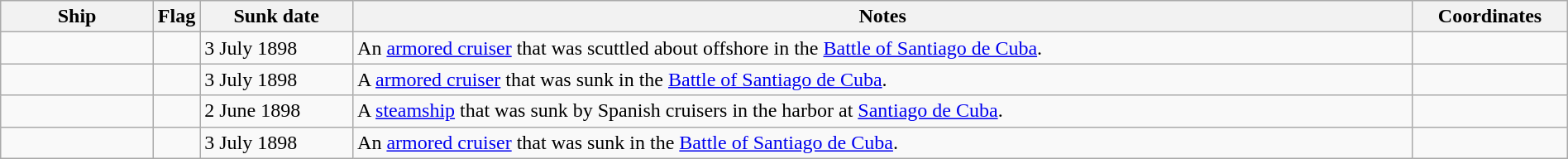<table class=wikitable | style="width:100%">
<tr>
<th style="width:10%">Ship</th>
<th>Flag</th>
<th style="width:10%">Sunk date</th>
<th style="width:70%">Notes</th>
<th style="width:10%">Coordinates</th>
</tr>
<tr>
<td></td>
<td></td>
<td>3 July 1898</td>
<td>An  <a href='#'>armored cruiser</a> that was scuttled about  offshore in the <a href='#'>Battle of Santiago de Cuba</a>.</td>
<td></td>
</tr>
<tr>
<td></td>
<td></td>
<td>3 July 1898</td>
<td>A  <a href='#'>armored cruiser</a> that was sunk in the <a href='#'>Battle of Santiago de Cuba</a>.</td>
<td></td>
</tr>
<tr>
<td></td>
<td></td>
<td>2 June 1898</td>
<td>A <a href='#'>steamship</a> that was sunk by Spanish cruisers in the harbor at <a href='#'>Santiago de Cuba</a>.</td>
<td></td>
</tr>
<tr>
<td></td>
<td></td>
<td>3 July 1898</td>
<td>An  <a href='#'>armored cruiser</a> that was sunk in the <a href='#'>Battle of Santiago de Cuba</a>.</td>
<td></td>
</tr>
</table>
